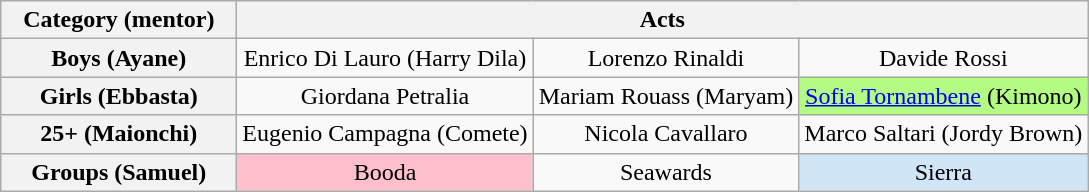<table class="wikitable" style="text-align:center">
<tr>
<th spope="col" width="150">Category (mentor)</th>
<th scope="col" colspan="3" width="450">Acts</th>
</tr>
<tr>
<th scope="row">Boys (Ayane)</th>
<td>Enrico Di Lauro (Harry Dila)</td>
<td>Lorenzo Rinaldi</td>
<td>Davide Rossi</td>
</tr>
<tr>
<th scope="col">Girls (Ebbasta)</th>
<td>Giordana Petralia</td>
<td>Mariam Rouass (Maryam)</td>
<td style="background:#B4FB84;"><a href='#'>Sofia Tornambene</a> (Kimono)</td>
</tr>
<tr>
<th scope="col">25+ (Maionchi)</th>
<td>Eugenio Campagna (Comete)</td>
<td>Nicola Cavallaro</td>
<td>Marco Saltari (Jordy Brown)</td>
</tr>
<tr>
<th scope="col">Groups (Samuel)</th>
<td style="background:pink;">Booda</td>
<td>Seawards</td>
<td style="background:#D1E5F8;">Sierra</td>
</tr>
</table>
